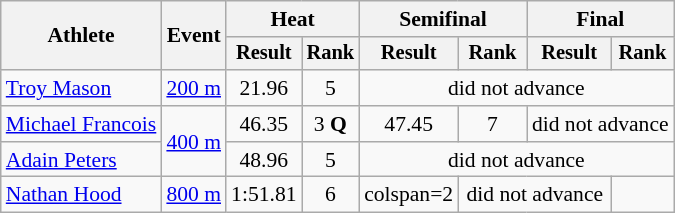<table class="wikitable" style="font-size:90%; text-align:center">
<tr>
<th rowspan=2>Athlete</th>
<th rowspan=2>Event</th>
<th colspan=2>Heat</th>
<th colspan=2>Semifinal</th>
<th colspan=2>Final</th>
</tr>
<tr style="font-size:95%">
<th>Result</th>
<th>Rank</th>
<th>Result</th>
<th>Rank</th>
<th>Result</th>
<th>Rank</th>
</tr>
<tr>
<td align=left><a href='#'>Troy Mason</a></td>
<td align=left rowspan=1><a href='#'>200 m</a></td>
<td>21.96</td>
<td>5</td>
<td colspan=4>did not advance</td>
</tr>
<tr>
<td align=left><a href='#'>Michael Francois</a></td>
<td align=left rowspan=2><a href='#'>400 m</a></td>
<td>46.35</td>
<td>3 <strong>Q</strong></td>
<td>47.45</td>
<td>7</td>
<td colspan=2>did not advance</td>
</tr>
<tr>
<td align=left><a href='#'>Adain Peters</a></td>
<td>48.96</td>
<td>5</td>
<td colspan=4>did not advance</td>
</tr>
<tr>
<td align=left><a href='#'>Nathan Hood</a></td>
<td align=left rowspan=1><a href='#'>800 m</a></td>
<td>1:51.81</td>
<td>6</td>
<td>colspan=2 </td>
<td colspan=2>did not advance</td>
</tr>
</table>
